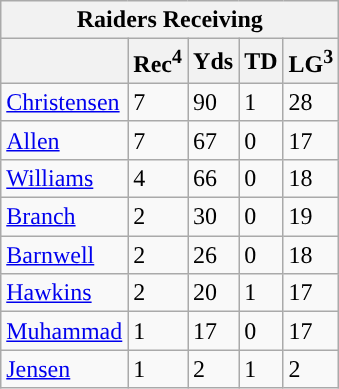<table class="wikitable">
<tr>
<th colspan="5">Raiders Receiving</th>
</tr>
<tr>
<th></th>
<th>Rec<sup>4</sup></th>
<th>Yds</th>
<th>TD</th>
<th>LG<sup>3</sup></th>
</tr>
<tr>
<td><a href='#'>Christensen</a></td>
<td>7</td>
<td>90</td>
<td>1</td>
<td>28</td>
</tr>
<tr>
<td><a href='#'>Allen</a></td>
<td>7</td>
<td>67</td>
<td>0</td>
<td>17</td>
</tr>
<tr>
<td><a href='#'>Williams</a></td>
<td>4</td>
<td>66</td>
<td>0</td>
<td>18</td>
</tr>
<tr>
<td><a href='#'>Branch</a></td>
<td>2</td>
<td>30</td>
<td>0</td>
<td>19</td>
</tr>
<tr>
<td><a href='#'>Barnwell</a></td>
<td>2</td>
<td>26</td>
<td>0</td>
<td>18</td>
</tr>
<tr>
<td><a href='#'>Hawkins</a></td>
<td>2</td>
<td>20</td>
<td>1</td>
<td>17</td>
</tr>
<tr>
<td><a href='#'>Muhammad</a></td>
<td>1</td>
<td>17</td>
<td>0</td>
<td>17</td>
</tr>
<tr>
<td><a href='#'>Jensen</a></td>
<td>1</td>
<td>2</td>
<td>1</td>
<td>2</td>
</tr>
</table>
